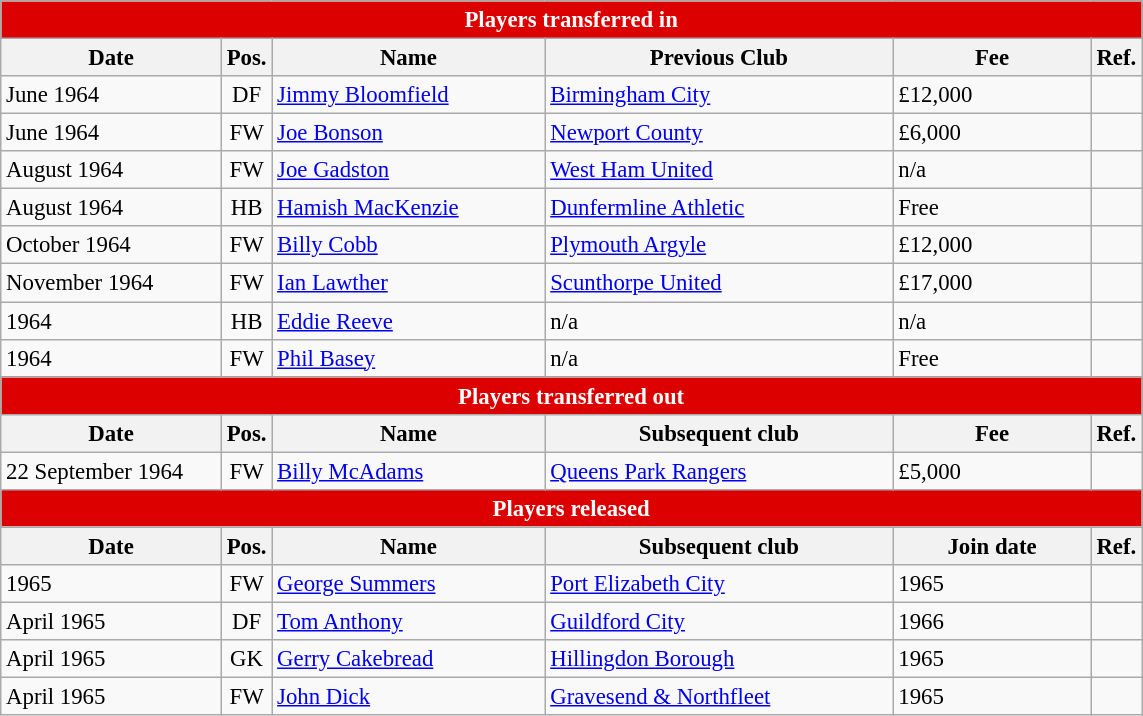<table class="wikitable" style="font-size:95%;" cellpadding="1">
<tr>
<th colspan="6" style="background:#d00; color:white; text-align:center;">Players transferred in</th>
</tr>
<tr>
<th style="width:140px;">Date</th>
<th style="width:25px;">Pos.</th>
<th style="width:175px;">Name</th>
<th style="width:225px;">Previous Club</th>
<th style="width:125px;">Fee</th>
<th style="width:25px;">Ref.</th>
</tr>
<tr>
<td>June 1964</td>
<td style="text-align:center;">DF</td>
<td> <a href='#'>Jimmy Bloomfield</a></td>
<td> <a href='#'>Birmingham City</a></td>
<td>£12,000</td>
<td></td>
</tr>
<tr>
<td>June 1964</td>
<td style="text-align:center;">FW</td>
<td> <a href='#'>Joe Bonson</a></td>
<td> <a href='#'>Newport County</a></td>
<td>£6,000</td>
<td></td>
</tr>
<tr>
<td>August 1964</td>
<td style="text-align:center;">FW</td>
<td> <a href='#'>Joe Gadston</a></td>
<td> <a href='#'>West Ham United</a></td>
<td>n/a</td>
<td></td>
</tr>
<tr>
<td>August 1964</td>
<td style="text-align:center;">HB</td>
<td> <a href='#'>Hamish MacKenzie</a></td>
<td> <a href='#'>Dunfermline Athletic</a></td>
<td>Free</td>
<td></td>
</tr>
<tr>
<td>October 1964</td>
<td style="text-align:center;">FW</td>
<td> <a href='#'>Billy Cobb</a></td>
<td> <a href='#'>Plymouth Argyle</a></td>
<td>£12,000</td>
<td></td>
</tr>
<tr>
<td>November 1964</td>
<td style="text-align:center;">FW</td>
<td> <a href='#'>Ian Lawther</a></td>
<td> <a href='#'>Scunthorpe United</a></td>
<td>£17,000</td>
<td></td>
</tr>
<tr>
<td>1964</td>
<td style="text-align:center;">HB</td>
<td> <a href='#'>Eddie Reeve</a></td>
<td>n/a</td>
<td>n/a</td>
<td></td>
</tr>
<tr>
<td>1964</td>
<td style="text-align:center;">FW</td>
<td> <a href='#'>Phil Basey</a></td>
<td>n/a</td>
<td>Free</td>
<td></td>
</tr>
<tr>
<th colspan="6" style="background:#d00; color:white; text-align:center;">Players transferred out</th>
</tr>
<tr>
<th>Date</th>
<th>Pos.</th>
<th>Name</th>
<th>Subsequent club</th>
<th>Fee</th>
<th>Ref.</th>
</tr>
<tr>
<td>22 September 1964</td>
<td style="text-align:center;">FW</td>
<td> <a href='#'>Billy McAdams</a></td>
<td> <a href='#'>Queens Park Rangers</a></td>
<td>£5,000</td>
<td></td>
</tr>
<tr>
<th colspan="6" style="background:#d00; color:white; text-align:center;">Players released</th>
</tr>
<tr>
<th>Date</th>
<th>Pos.</th>
<th>Name</th>
<th>Subsequent club</th>
<th>Join date</th>
<th>Ref.</th>
</tr>
<tr>
<td>1965</td>
<td style="text-align:center;">FW</td>
<td> <a href='#'>George Summers</a></td>
<td> <a href='#'>Port Elizabeth City</a></td>
<td>1965</td>
<td></td>
</tr>
<tr>
<td>April 1965</td>
<td style="text-align:center;">DF</td>
<td> <a href='#'>Tom Anthony</a></td>
<td> <a href='#'>Guildford City</a></td>
<td>1966</td>
<td></td>
</tr>
<tr>
<td>April 1965</td>
<td style="text-align:center;">GK</td>
<td> <a href='#'>Gerry Cakebread</a></td>
<td> <a href='#'>Hillingdon Borough</a></td>
<td>1965</td>
<td></td>
</tr>
<tr>
<td>April 1965</td>
<td style="text-align:center;">FW</td>
<td> <a href='#'>John Dick</a></td>
<td> <a href='#'>Gravesend & Northfleet</a></td>
<td>1965</td>
<td></td>
</tr>
</table>
